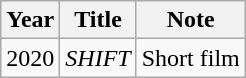<table class="wikitable sortable">
<tr>
<th>Year</th>
<th>Title</th>
<th>Note</th>
</tr>
<tr>
<td>2020</td>
<td><em>SHIFT</em></td>
<td>Short film</td>
</tr>
</table>
